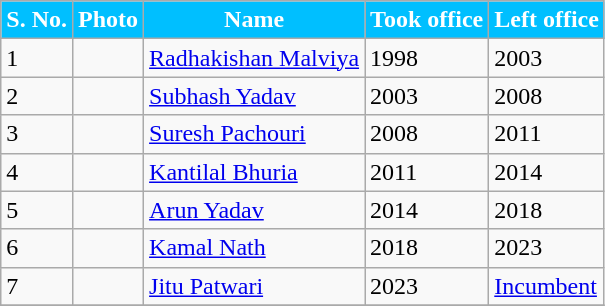<table class="wikitable sortable">
<tr>
<th Style="background-color:#00BFFF; color:white">S. No.</th>
<th Style="background-color:#00BFFF; color:white">Photo</th>
<th Style="background-color:#00BFFF; color:white">Name</th>
<th Style="background-color:#00BFFF; color:white">Took office</th>
<th Style="background-color:#00BFFF; color:white">Left office</th>
</tr>
<tr>
<td>1</td>
<td></td>
<td><a href='#'>Radhakishan Malviya</a></td>
<td>1998</td>
<td>2003</td>
</tr>
<tr>
<td>2</td>
<td></td>
<td><a href='#'>Subhash Yadav</a></td>
<td>2003</td>
<td>2008</td>
</tr>
<tr>
<td>3</td>
<td></td>
<td><a href='#'>Suresh Pachouri</a></td>
<td>2008</td>
<td>2011</td>
</tr>
<tr>
<td>4</td>
<td></td>
<td><a href='#'>Kantilal Bhuria</a></td>
<td>2011</td>
<td>2014</td>
</tr>
<tr>
<td>5</td>
<td></td>
<td><a href='#'>Arun Yadav</a></td>
<td>2014</td>
<td>2018</td>
</tr>
<tr>
<td>6</td>
<td></td>
<td><a href='#'>Kamal Nath</a></td>
<td>2018</td>
<td>2023</td>
</tr>
<tr>
<td>7</td>
<td></td>
<td><a href='#'>Jitu Patwari</a></td>
<td>2023</td>
<td><a href='#'>Incumbent</a></td>
</tr>
<tr>
</tr>
</table>
